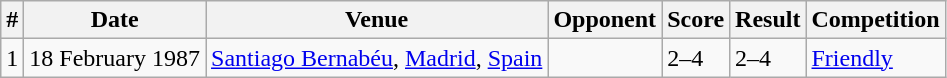<table class="wikitable">
<tr>
<th>#</th>
<th>Date</th>
<th>Venue</th>
<th>Opponent</th>
<th>Score</th>
<th>Result</th>
<th>Competition</th>
</tr>
<tr>
<td>1</td>
<td>18 February 1987</td>
<td><a href='#'>Santiago Bernabéu</a>, <a href='#'>Madrid</a>, <a href='#'>Spain</a></td>
<td></td>
<td>2–4</td>
<td>2–4</td>
<td><a href='#'>Friendly</a></td>
</tr>
</table>
